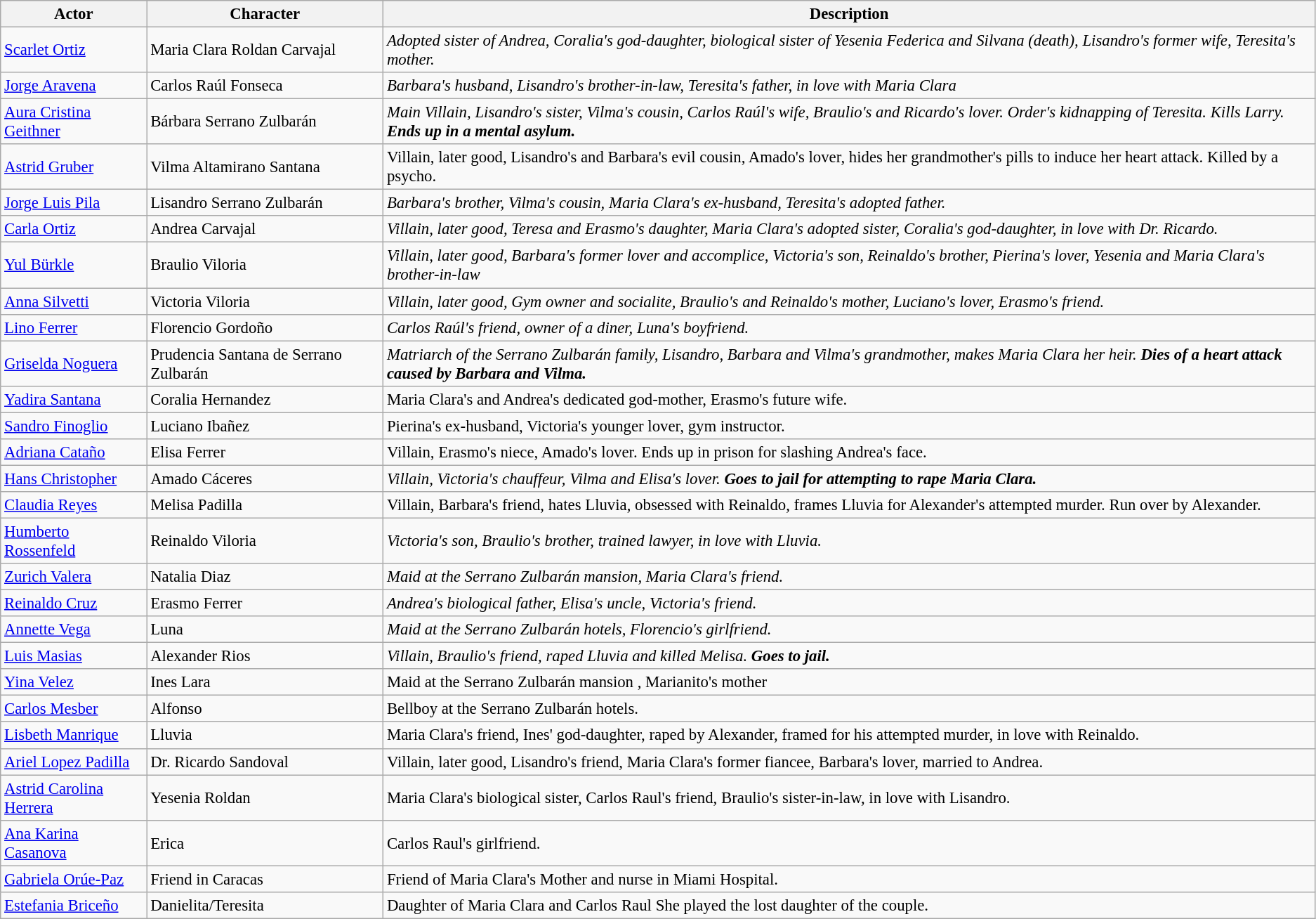<table class="wikitable" style="font-size:95%;">
<tr>
<th>Actor</th>
<th>Character</th>
<th>Description</th>
</tr>
<tr>
<td><a href='#'>Scarlet Ortiz</a></td>
<td>Maria Clara Roldan Carvajal</td>
<td><em>Adopted sister of Andrea, Coralia's god-daughter, biological sister of Yesenia Federica and Silvana (death), Lisandro's former wife, Teresita's mother.</em></td>
</tr>
<tr>
<td><a href='#'>Jorge Aravena</a></td>
<td>Carlos Raúl Fonseca</td>
<td><em>Barbara's husband, Lisandro's brother-in-law, Teresita's father, in love with Maria Clara</em></td>
</tr>
<tr>
<td><a href='#'>Aura Cristina Geithner</a></td>
<td>Bárbara Serrano Zulbarán</td>
<td><em> Main Villain, Lisandro's sister, Vilma's cousin, Carlos Raúl's wife, Braulio's and Ricardo's lover. Order's kidnapping of Teresita. Kills Larry. <strong>Ends up in a mental asylum.<strong><em></td>
</tr>
<tr>
<td><a href='#'>Astrid Gruber</a></td>
<td>Vilma Altamirano Santana</td>
<td></em>Villain, later good, Lisandro's and Barbara's evil cousin, Amado's lover, hides her grandmother's pills to induce her heart attack. </strong>Killed by a psycho.</em></strong></td>
</tr>
<tr>
<td><a href='#'>Jorge Luis Pila</a></td>
<td>Lisandro Serrano Zulbarán</td>
<td><em>Barbara's brother, Vilma's cousin, Maria Clara's ex-husband, Teresita's adopted father.</em></td>
</tr>
<tr>
<td><a href='#'>Carla Ortiz</a></td>
<td>Andrea Carvajal</td>
<td><em>Villain, later good, Teresa and Erasmo's daughter, Maria Clara's adopted sister, Coralia's god-daughter, in love with Dr. Ricardo.</em></td>
</tr>
<tr>
<td><a href='#'>Yul Bürkle</a></td>
<td>Braulio Viloria</td>
<td><em>Villain, later good, Barbara's former lover and accomplice, Victoria's son, Reinaldo's brother, Pierina's lover, Yesenia and Maria Clara's brother-in-law</em></td>
</tr>
<tr>
<td><a href='#'>Anna Silvetti</a></td>
<td>Victoria Viloria</td>
<td><em>Villain, later good, Gym owner and socialite, Braulio's and Reinaldo's mother, Luciano's lover, Erasmo's friend.</em></td>
</tr>
<tr>
<td><a href='#'>Lino Ferrer</a></td>
<td>Florencio Gordoño</td>
<td><em>Carlos Raúl's friend, owner of a diner, Luna's boyfriend.</em></td>
</tr>
<tr>
<td><a href='#'>Griselda Noguera</a></td>
<td>Prudencia Santana de Serrano Zulbarán</td>
<td><em>Matriarch of the Serrano Zulbarán family, Lisandro, Barbara and Vilma's grandmother, makes Maria Clara her heir. <strong>Dies of a heart attack caused by Barbara and Vilma.<strong><em></td>
</tr>
<tr>
<td><a href='#'>Yadira Santana</a></td>
<td>Coralia Hernandez</td>
<td></em>Maria Clara's and Andrea's dedicated god-mother, Erasmo's future wife.<em></td>
</tr>
<tr>
<td><a href='#'>Sandro Finoglio</a></td>
<td>Luciano Ibañez</td>
<td></em>Pierina's ex-husband, Victoria's younger lover, gym instructor.<em></td>
</tr>
<tr>
<td><a href='#'>Adriana Cataño</a></td>
<td>Elisa Ferrer</td>
<td></em>Villain, Erasmo's niece, Amado's lover. </strong>Ends up in prison for slashing Andrea's face.</em></strong></td>
</tr>
<tr>
<td><a href='#'>Hans Christopher</a></td>
<td>Amado Cáceres</td>
<td><em>Villain, Victoria's chauffeur, Vilma and Elisa's lover. <strong>Goes to jail for attempting to rape Maria Clara.<strong><em></td>
</tr>
<tr>
<td><a href='#'>Claudia Reyes</a></td>
<td>Melisa Padilla</td>
<td></em>Villain, Barbara's friend, hates Lluvia, obsessed with Reinaldo, frames Lluvia for Alexander's attempted murder. </strong>Run over by Alexander.</em></strong></td>
</tr>
<tr>
<td><a href='#'>Humberto Rossenfeld</a></td>
<td>Reinaldo Viloria</td>
<td><em>Victoria's son, Braulio's brother, trained lawyer, in love with Lluvia.</em></td>
</tr>
<tr>
<td><a href='#'>Zurich Valera</a></td>
<td>Natalia Diaz</td>
<td><em>Maid at the Serrano Zulbarán mansion, Maria Clara's friend.</em></td>
</tr>
<tr>
<td><a href='#'>Reinaldo Cruz</a></td>
<td>Erasmo Ferrer</td>
<td><em>Andrea's biological father, Elisa's uncle, Victoria's friend.</em></td>
</tr>
<tr>
<td><a href='#'>Annette Vega</a></td>
<td>Luna</td>
<td><em>Maid at the Serrano Zulbarán hotels, Florencio's girlfriend. </em></td>
</tr>
<tr>
<td><a href='#'>Luis Masias</a></td>
<td>Alexander Rios</td>
<td><em>Villain, Braulio's friend, raped Lluvia and killed Melisa. <strong>Goes to jail.<strong><em></td>
</tr>
<tr>
<td><a href='#'>Yina Velez</a></td>
<td>Ines Lara</td>
<td></em>Maid at the Serrano Zulbarán mansion , Marianito's mother<em></td>
</tr>
<tr>
<td><a href='#'>Carlos Mesber</a></td>
<td>Alfonso</td>
<td></em>Bellboy at the Serrano Zulbarán hotels.<em></td>
</tr>
<tr>
<td><a href='#'>Lisbeth Manrique</a></td>
<td>Lluvia</td>
<td></em>Maria Clara's friend, Ines' god-daughter, raped by Alexander, framed for his attempted murder, in love with Reinaldo.<em></td>
</tr>
<tr>
<td><a href='#'>Ariel Lopez Padilla</a></td>
<td>Dr. Ricardo Sandoval</td>
<td></em>Villain, later good, Lisandro's friend, Maria Clara's former fiancee, Barbara's lover, married to Andrea. <em></td>
</tr>
<tr>
<td><a href='#'>Astrid Carolina Herrera</a></td>
<td>Yesenia Roldan</td>
<td></em>Maria Clara's biological sister, Carlos Raul's friend, Braulio's sister-in-law, in love with Lisandro. <em></td>
</tr>
<tr>
<td><a href='#'>Ana Karina Casanova</a></td>
<td>Erica</td>
<td></em>Carlos Raul's girlfriend. <em></td>
</tr>
<tr>
<td><a href='#'>Gabriela Orúe-Paz</a></td>
<td>Friend in Caracas</td>
<td></em>Friend of Maria Clara's Mother and nurse in Miami Hospital.<em></td>
</tr>
<tr>
<td><a href='#'>Estefania Briceño</a></td>
<td>Danielita/Teresita</td>
<td></em>Daughter of Maria Clara and Carlos Raul She played the lost daughter of the couple.<em></td>
</tr>
</table>
